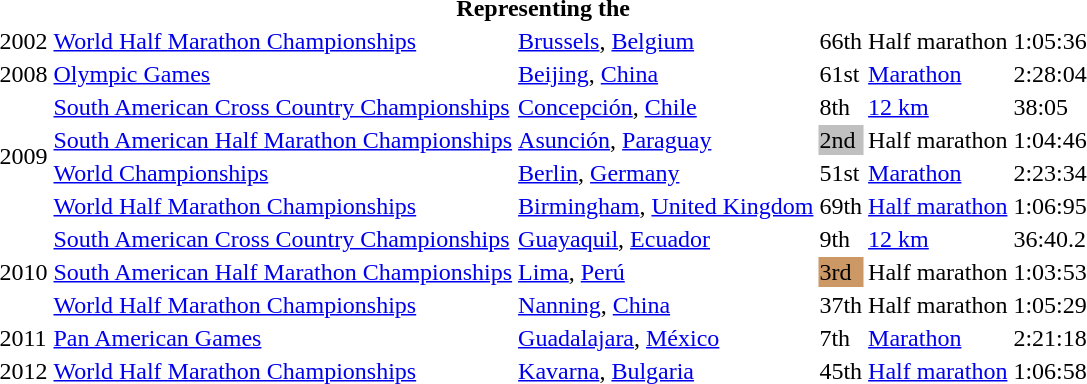<table>
<tr>
<th colspan="6">Representing the </th>
</tr>
<tr>
<td>2002</td>
<td><a href='#'>World Half Marathon Championships</a></td>
<td><a href='#'>Brussels</a>, <a href='#'>Belgium</a></td>
<td>66th</td>
<td>Half marathon</td>
<td>1:05:36</td>
</tr>
<tr>
<td>2008</td>
<td><a href='#'>Olympic Games</a></td>
<td><a href='#'>Beijing</a>, <a href='#'>China</a></td>
<td>61st</td>
<td><a href='#'>Marathon</a></td>
<td>2:28:04</td>
</tr>
<tr>
<td rowspan=4>2009</td>
<td><a href='#'>South American Cross Country Championships</a></td>
<td><a href='#'>Concepción</a>, <a href='#'>Chile</a></td>
<td>8th</td>
<td><a href='#'>12 km</a></td>
<td>38:05</td>
</tr>
<tr>
<td><a href='#'>South American Half Marathon Championships</a></td>
<td><a href='#'>Asunción</a>, <a href='#'>Paraguay</a></td>
<td bgcolor=silver>2nd</td>
<td>Half marathon</td>
<td>1:04:46</td>
</tr>
<tr>
<td><a href='#'>World Championships</a></td>
<td><a href='#'>Berlin</a>, <a href='#'>Germany</a></td>
<td>51st</td>
<td><a href='#'>Marathon</a></td>
<td>2:23:34</td>
</tr>
<tr>
<td><a href='#'>World Half Marathon Championships</a></td>
<td><a href='#'>Birmingham</a>, <a href='#'>United Kingdom</a></td>
<td>69th</td>
<td><a href='#'>Half marathon</a></td>
<td>1:06:95</td>
</tr>
<tr>
<td rowspan=3>2010</td>
<td><a href='#'>South American Cross Country Championships</a></td>
<td><a href='#'>Guayaquil</a>, <a href='#'>Ecuador</a></td>
<td>9th</td>
<td><a href='#'>12 km</a></td>
<td>36:40.2</td>
</tr>
<tr>
<td><a href='#'>South American Half Marathon Championships</a></td>
<td><a href='#'>Lima</a>, <a href='#'>Perú</a></td>
<td bgcolor="cc9966">3rd</td>
<td>Half marathon</td>
<td>1:03:53</td>
</tr>
<tr>
<td><a href='#'>World Half Marathon Championships</a></td>
<td><a href='#'>Nanning</a>, <a href='#'>China</a></td>
<td>37th</td>
<td>Half marathon</td>
<td>1:05:29</td>
</tr>
<tr>
<td>2011</td>
<td><a href='#'>Pan American Games</a></td>
<td><a href='#'>Guadalajara</a>, <a href='#'>México</a></td>
<td>7th</td>
<td><a href='#'>Marathon</a></td>
<td>2:21:18</td>
</tr>
<tr>
<td>2012</td>
<td><a href='#'>World Half Marathon Championships</a></td>
<td><a href='#'>Kavarna</a>, <a href='#'>Bulgaria</a></td>
<td>45th</td>
<td><a href='#'>Half marathon</a></td>
<td>1:06:58</td>
</tr>
</table>
